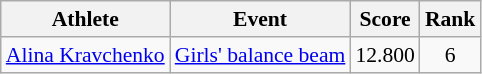<table class="wikitable" border="1" style="font-size:90%">
<tr>
<th>Athlete</th>
<th>Event</th>
<th>Score</th>
<th>Rank</th>
</tr>
<tr>
<td rowspan=1><a href='#'>Alina Kravchenko</a></td>
<td><a href='#'>Girls' balance beam</a></td>
<td align=center>12.800</td>
<td align=center>6</td>
</tr>
</table>
